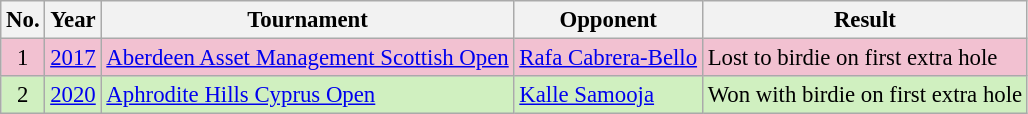<table class="wikitable" style="font-size:95%;">
<tr>
<th>No.</th>
<th>Year</th>
<th>Tournament</th>
<th>Opponent</th>
<th>Result</th>
</tr>
<tr style="background:#F2C1D1;">
<td align=center>1</td>
<td><a href='#'>2017</a></td>
<td><a href='#'>Aberdeen Asset Management Scottish Open</a></td>
<td> <a href='#'>Rafa Cabrera-Bello</a></td>
<td>Lost to birdie on first extra hole</td>
</tr>
<tr style="background:#D0F0C0;">
<td align=center>2</td>
<td><a href='#'>2020</a></td>
<td><a href='#'>Aphrodite Hills Cyprus Open</a></td>
<td> <a href='#'>Kalle Samooja</a></td>
<td>Won with birdie on first extra hole</td>
</tr>
</table>
